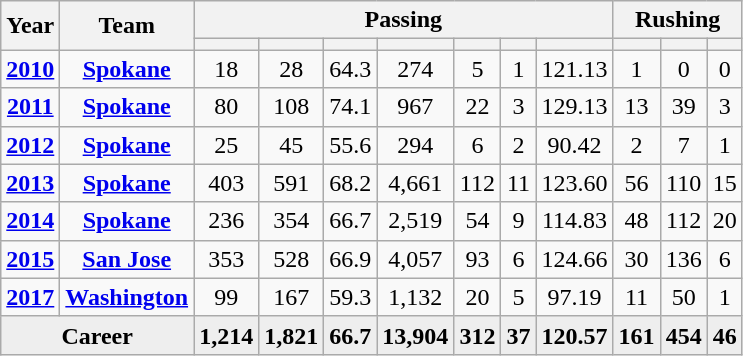<table class="wikitable sortable" style="text-align:center">
<tr>
<th rowspan=2>Year</th>
<th rowspan=2>Team</th>
<th colspan=7>Passing</th>
<th colspan=3>Rushing</th>
</tr>
<tr>
<th></th>
<th></th>
<th></th>
<th></th>
<th></th>
<th></th>
<th></th>
<th></th>
<th></th>
<th></th>
</tr>
<tr>
<td><strong><a href='#'>2010</a></strong></td>
<td><strong><a href='#'>Spokane</a></strong></td>
<td>18</td>
<td>28</td>
<td>64.3</td>
<td>274</td>
<td>5</td>
<td>1</td>
<td>121.13</td>
<td>1</td>
<td>0</td>
<td>0</td>
</tr>
<tr>
<td><strong><a href='#'>2011</a></strong></td>
<td><strong><a href='#'>Spokane</a></strong></td>
<td>80</td>
<td>108</td>
<td>74.1</td>
<td>967</td>
<td>22</td>
<td>3</td>
<td>129.13</td>
<td>13</td>
<td>39</td>
<td>3</td>
</tr>
<tr>
<td><strong><a href='#'>2012</a></strong></td>
<td><strong><a href='#'>Spokane</a></strong></td>
<td>25</td>
<td>45</td>
<td>55.6</td>
<td>294</td>
<td>6</td>
<td>2</td>
<td>90.42</td>
<td>2</td>
<td>7</td>
<td>1</td>
</tr>
<tr>
<td><strong><a href='#'>2013</a></strong></td>
<td><strong><a href='#'>Spokane</a></strong></td>
<td>403</td>
<td>591</td>
<td>68.2</td>
<td>4,661</td>
<td>112</td>
<td>11</td>
<td>123.60</td>
<td>56</td>
<td>110</td>
<td>15</td>
</tr>
<tr>
<td><strong><a href='#'>2014</a></strong></td>
<td><strong><a href='#'>Spokane</a></strong></td>
<td>236</td>
<td>354</td>
<td>66.7</td>
<td>2,519</td>
<td>54</td>
<td>9</td>
<td>114.83</td>
<td>48</td>
<td>112</td>
<td>20</td>
</tr>
<tr>
<td><strong><a href='#'>2015</a></strong></td>
<td><strong><a href='#'>San Jose</a></strong></td>
<td>353</td>
<td>528</td>
<td>66.9</td>
<td>4,057</td>
<td>93</td>
<td>6</td>
<td>124.66</td>
<td>30</td>
<td>136</td>
<td>6</td>
</tr>
<tr>
<td><strong><a href='#'>2017</a></strong></td>
<td><strong><a href='#'>Washington</a></strong></td>
<td>99</td>
<td>167</td>
<td>59.3</td>
<td>1,132</td>
<td>20</td>
<td>5</td>
<td>97.19</td>
<td>11</td>
<td>50</td>
<td>1</td>
</tr>
<tr class="sortbottom" style="background:#eee;">
<td colspan=2><strong>Career</strong></td>
<td><strong>1,214</strong></td>
<td><strong>1,821</strong></td>
<td><strong>66.7</strong></td>
<td><strong>13,904</strong></td>
<td><strong>312</strong></td>
<td><strong>37</strong></td>
<td><strong>120.57</strong></td>
<td><strong>161</strong></td>
<td><strong>454</strong></td>
<td><strong>46</strong></td>
</tr>
</table>
